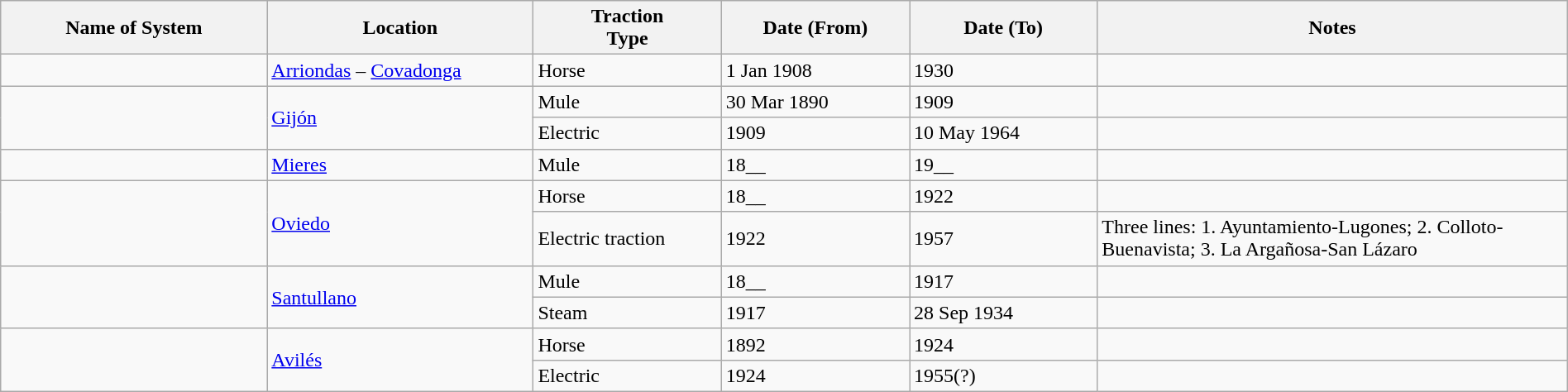<table class="wikitable" style="width:100%;">
<tr>
<th style="width:17%;">Name of System</th>
<th style="width:17%;">Location</th>
<th style="width:12%;">Traction<br>Type</th>
<th style="width:12%;">Date (From)</th>
<th style="width:12%;">Date (To)</th>
<th style="width:30%;">Notes</th>
</tr>
<tr>
<td> </td>
<td><a href='#'>Arriondas</a> – <a href='#'>Covadonga</a></td>
<td>Horse</td>
<td>1 Jan 1908</td>
<td>1930</td>
<td> </td>
</tr>
<tr>
<td rowspan="2"> </td>
<td rowspan="2"><a href='#'>Gijón</a></td>
<td>Mule</td>
<td>30 Mar 1890</td>
<td>1909</td>
<td> </td>
</tr>
<tr>
<td>Electric</td>
<td>1909</td>
<td>10 May 1964</td>
<td> </td>
</tr>
<tr>
<td> </td>
<td><a href='#'>Mieres</a></td>
<td>Mule</td>
<td>18__</td>
<td>19__</td>
<td> </td>
</tr>
<tr>
<td rowspan="2"> </td>
<td rowspan="2"><a href='#'>Oviedo</a></td>
<td>Horse</td>
<td>18__</td>
<td>1922</td>
<td> </td>
</tr>
<tr>
<td>Electric traction</td>
<td>1922</td>
<td>1957</td>
<td>Three lines: 1. Ayuntamiento-Lugones; 2. Colloto-Buenavista; 3. La Argañosa-San Lázaro</td>
</tr>
<tr>
<td rowspan="2"> </td>
<td rowspan="2"><a href='#'>Santullano</a></td>
<td>Mule</td>
<td>18__</td>
<td>1917</td>
<td> </td>
</tr>
<tr>
<td>Steam</td>
<td>1917</td>
<td>28 Sep 1934</td>
<td> </td>
</tr>
<tr>
<td rowspan="2"> </td>
<td rowspan="2"><a href='#'>Avilés</a></td>
<td>Horse</td>
<td>1892</td>
<td>1924</td>
<td> </td>
</tr>
<tr>
<td>Electric</td>
<td>1924</td>
<td>1955(?)</td>
<td> </td>
</tr>
</table>
